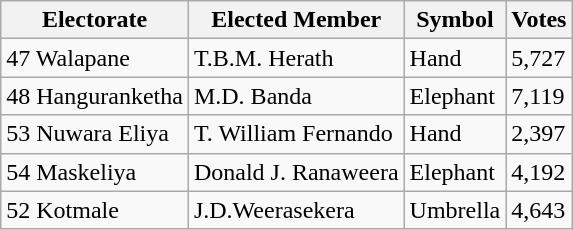<table class="wikitable" border="1">
<tr>
<th>Electorate</th>
<th>Elected Member</th>
<th>Symbol</th>
<th>Votes</th>
</tr>
<tr>
<td>47 Walapane</td>
<td>T.B.M.  Herath</td>
<td>Hand</td>
<td>5,727</td>
</tr>
<tr>
<td>48 Hanguranketha</td>
<td>M.D.  Banda</td>
<td>Elephant</td>
<td>7,119</td>
</tr>
<tr>
<td>53 Nuwara Eliya</td>
<td>T.  William Fernando</td>
<td>Hand</td>
<td>2,397</td>
</tr>
<tr>
<td>54 Maskeliya</td>
<td>Donald J.  Ranaweera</td>
<td>Elephant</td>
<td>4,192</td>
</tr>
<tr>
<td>52 Kotmale</td>
<td>J.D.Weerasekera</td>
<td>Umbrella</td>
<td>4,643</td>
</tr>
</table>
